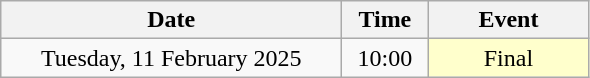<table class = "wikitable" style="text-align:center;">
<tr>
<th width=220>Date</th>
<th width=50>Time</th>
<th width=100>Event</th>
</tr>
<tr>
<td>Tuesday, 11 February 2025</td>
<td>10:00</td>
<td bgcolor=ffffcc>Final</td>
</tr>
</table>
